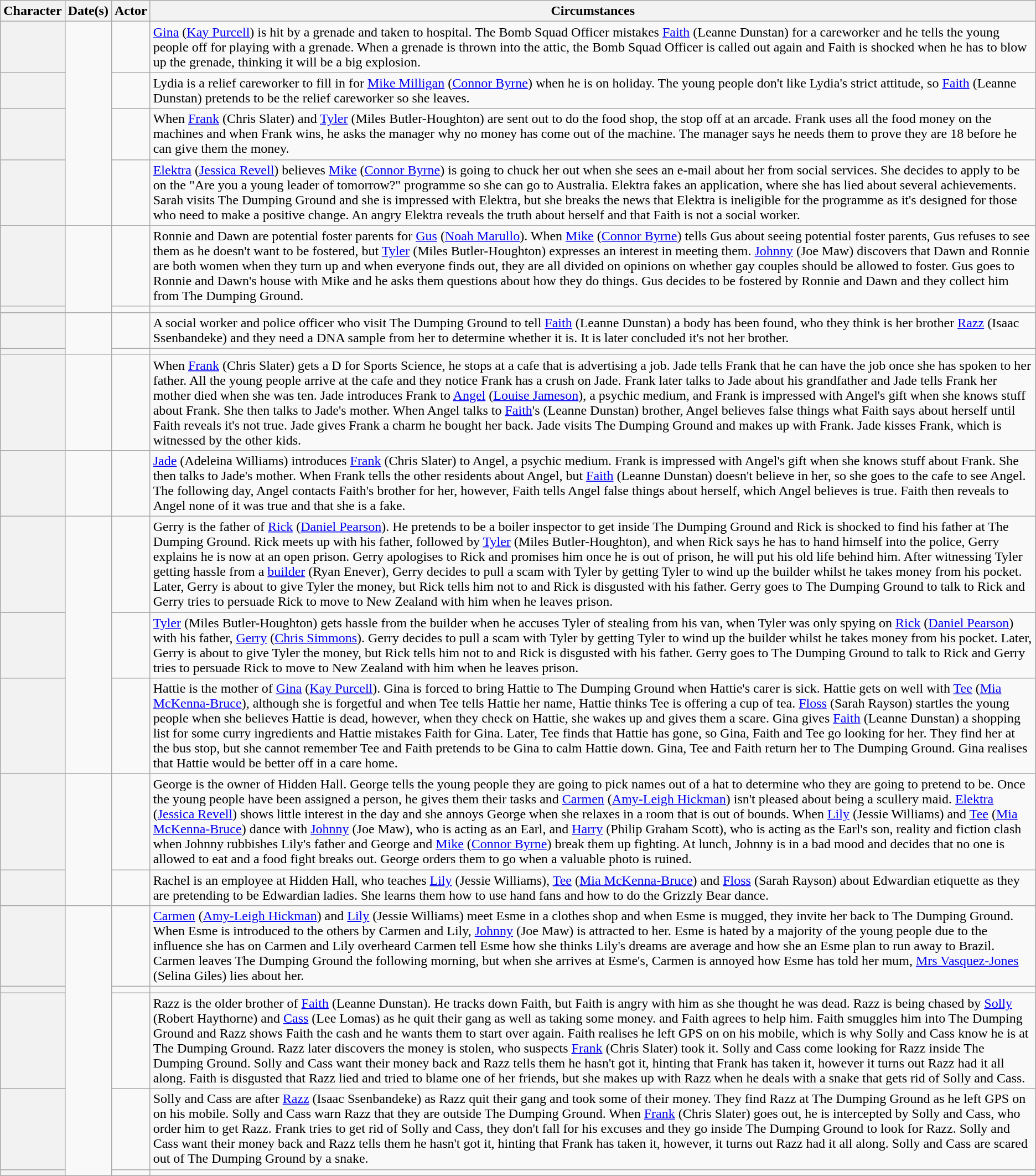<table class="wikitable">
<tr>
<th>Character</th>
<th>Date(s)</th>
<th>Actor</th>
<th>Circumstances</th>
</tr>
<tr>
<th scope="row"></th>
<td rowspan="4"></td>
<td></td>
<td> <a href='#'>Gina</a> (<a href='#'>Kay Purcell</a>) is hit by a grenade and taken to hospital. The Bomb Squad Officer mistakes <a href='#'>Faith</a> (Leanne Dunstan) for a careworker and he tells the young people off for playing with a grenade. When a grenade is thrown into the attic, the Bomb Squad Officer is called out again and Faith is shocked when he has to blow up the grenade, thinking it will be a big explosion.</td>
</tr>
<tr>
<th scope="row"></th>
<td></td>
<td> Lydia is a relief careworker to fill in for <a href='#'>Mike Milligan</a> (<a href='#'>Connor Byrne</a>) when he is on holiday. The young people don't like Lydia's strict attitude, so <a href='#'>Faith</a> (Leanne Dunstan) pretends to be the relief careworker so she leaves.</td>
</tr>
<tr>
<th scope="row"></th>
<td></td>
<td> When <a href='#'>Frank</a> (Chris Slater) and <a href='#'>Tyler</a> (Miles Butler-Houghton) are sent out to do the food shop, the stop off at an arcade. Frank uses all the food money on the machines and when Frank wins, he asks the manager why no money has come out of the machine. The manager says he needs them to prove they are 18 before he can give them the money.</td>
</tr>
<tr>
<th scope="row"></th>
<td></td>
<td> <a href='#'>Elektra</a> (<a href='#'>Jessica Revell</a>) believes <a href='#'>Mike</a> (<a href='#'>Connor Byrne</a>) is going to chuck her out when she sees an e-mail about her from social services. She decides to apply to be on the "Are you a young leader of tomorrow?" programme so she can go to Australia. Elektra fakes an application, where she has lied about several achievements. Sarah visits The Dumping Ground and she is impressed with Elektra, but she breaks the news that Elektra is ineligible for the programme as it's designed for those who need to make a positive change. An angry Elektra reveals the truth about herself and that Faith is not a social worker.</td>
</tr>
<tr>
<th scope="row"></th>
<td rowspan="2"></td>
<td></td>
<td>Ronnie and Dawn are potential foster parents for <a href='#'>Gus</a> (<a href='#'>Noah Marullo</a>). When <a href='#'>Mike</a> (<a href='#'>Connor Byrne</a>) tells Gus about seeing potential foster parents, Gus refuses to see them as he doesn't want to be fostered, but <a href='#'>Tyler</a> (Miles Butler-Houghton) expresses an interest in meeting them. <a href='#'>Johnny</a> (Joe Maw) discovers that Dawn and Ronnie are both women when they turn up and when everyone finds out, they are all divided on opinions on whether gay couples should be allowed to foster. Gus goes to Ronnie and Dawn's house with Mike and he asks them questions about how they do things. Gus decides to be fostered by Ronnie and Dawn and they collect him from The Dumping Ground.</td>
</tr>
<tr>
<th scope="row"></th>
<td></td>
<td></td>
</tr>
<tr>
<th scope="row"></th>
<td rowspan="2"></td>
<td></td>
<td>A social worker and police officer who visit The Dumping Ground to tell <a href='#'>Faith</a> (Leanne Dunstan) a body has been found, who they think is her brother <a href='#'>Razz</a> (Isaac Ssenbandeke) and they need a DNA sample from her to determine whether it is. It is later concluded it's not her brother.</td>
</tr>
<tr>
<th scope="row"></th>
<td></td>
</tr>
<tr>
<th scope="row"></th>
<td></td>
<td></td>
<td> When <a href='#'>Frank</a> (Chris Slater) gets a D for Sports Science, he stops at a cafe that is advertising a job. Jade tells Frank that he can have the job once she has spoken to her father. All the young people arrive at the cafe and they notice Frank has a crush on Jade. Frank later talks to Jade about his grandfather and Jade tells Frank her mother died when she was ten. Jade introduces Frank to <a href='#'>Angel</a> (<a href='#'>Louise Jameson</a>), a psychic medium, and Frank is impressed with Angel's gift when she knows stuff about Frank. She then talks to Jade's mother. When Angel talks to <a href='#'>Faith</a>'s (Leanne Dunstan) brother, Angel believes false things what Faith says about herself until Faith reveals it's not true. Jade gives Frank a charm he bought her back. Jade visits The Dumping Ground and makes up with Frank. Jade kisses Frank, which is witnessed by the other kids.</td>
</tr>
<tr>
<th scope="row"></th>
<td></td>
<td></td>
<td> <a href='#'>Jade</a> (Adeleina Williams) introduces <a href='#'>Frank</a> (Chris Slater) to Angel, a psychic medium. Frank is impressed with Angel's gift when she knows stuff about Frank. She then talks to Jade's mother. When Frank tells the other residents about Angel, but <a href='#'>Faith</a> (Leanne Dunstan) doesn't believe in her, so she goes to the cafe to see Angel. The following day, Angel contacts Faith's brother for her, however, Faith tells Angel false things about herself, which Angel believes is true. Faith then reveals to Angel none of it was true and that she is a fake.</td>
</tr>
<tr>
<th scope="row"></th>
<td rowspan="3"></td>
<td></td>
<td> Gerry is the father of <a href='#'>Rick</a> (<a href='#'>Daniel Pearson</a>). He pretends to be a boiler inspector to get inside The Dumping Ground and Rick is shocked to find his father at The Dumping Ground. Rick meets up with his father, followed by <a href='#'>Tyler</a> (Miles Butler-Houghton), and when Rick says he has to hand himself into the police, Gerry explains he is now at an open prison. Gerry apologises to Rick and promises him once he is out of prison, he will put his old life behind him. After witnessing Tyler getting hassle from a <a href='#'>builder</a> (Ryan Enever), Gerry decides to pull a scam with Tyler by getting Tyler to wind up the builder whilst he takes money from his pocket. Later, Gerry is about to give Tyler the money, but Rick tells him not to and Rick is disgusted with his father. Gerry goes to The Dumping Ground to talk to Rick and Gerry tries to persuade Rick to move to New Zealand with him when he leaves prison.</td>
</tr>
<tr>
<th scope="row"></th>
<td></td>
<td> <a href='#'>Tyler</a> (Miles Butler-Houghton) gets hassle from the builder when he accuses Tyler of stealing from his van, when Tyler was only spying on <a href='#'>Rick</a> (<a href='#'>Daniel Pearson</a>) with his father, <a href='#'>Gerry</a> (<a href='#'>Chris Simmons</a>). Gerry decides to pull a scam with Tyler by getting Tyler to wind up the builder whilst he takes money from his pocket. Later, Gerry is about to give Tyler the money, but Rick tells him not to and Rick is disgusted with his father. Gerry goes to The Dumping Ground to talk to Rick and Gerry tries to persuade Rick to move to New Zealand with him when he leaves prison.</td>
</tr>
<tr>
<th scope="row"></th>
<td></td>
<td> Hattie is the mother of <a href='#'>Gina</a> (<a href='#'>Kay Purcell</a>). Gina is forced to bring Hattie to The Dumping Ground when Hattie's carer is sick. Hattie gets on well with <a href='#'>Tee</a> (<a href='#'>Mia McKenna-Bruce</a>), although she is forgetful and when Tee tells Hattie her name, Hattie thinks Tee is offering a cup of tea. <a href='#'>Floss</a> (Sarah Rayson) startles the young people when she believes Hattie is dead, however, when they check on Hattie, she wakes up and gives them a scare. Gina gives <a href='#'>Faith</a> (Leanne Dunstan) a shopping list for some curry ingredients and Hattie mistakes Faith for Gina. Later, Tee finds that Hattie has gone, so Gina, Faith and Tee go looking for her. They find her at the bus stop, but she cannot remember Tee and Faith pretends to be Gina to calm Hattie down. Gina, Tee and Faith return her to The Dumping Ground. Gina realises that Hattie would be better off in a care home.</td>
</tr>
<tr>
<th scope="row"></th>
<td rowspan="2"></td>
<td></td>
<td> George is the owner of Hidden Hall. George tells the young people they are going to pick names out of a hat to determine who they are going to pretend to be. Once the young people have been assigned a person, he gives them their tasks and <a href='#'>Carmen</a> (<a href='#'>Amy-Leigh Hickman</a>) isn't pleased about being a scullery maid. <a href='#'>Elektra</a> (<a href='#'>Jessica Revell</a>) shows little interest in the day and she annoys George when she relaxes in a room that is out of bounds. When <a href='#'>Lily</a> (Jessie Williams) and <a href='#'>Tee</a> (<a href='#'>Mia McKenna-Bruce</a>) dance with <a href='#'>Johnny</a> (Joe Maw), who is acting as an Earl, and <a href='#'>Harry</a> (Philip Graham Scott), who is acting as the Earl's son, reality and fiction clash when Johnny rubbishes Lily's father and George and <a href='#'>Mike</a> (<a href='#'>Connor Byrne</a>) break them up fighting. At lunch, Johnny is in a bad mood and decides that no one is allowed to eat and a food fight breaks out. George orders them to go when a valuable photo is ruined.</td>
</tr>
<tr>
<th scope="row"></th>
<td></td>
<td> Rachel is an employee at Hidden Hall, who teaches <a href='#'>Lily</a> (Jessie Williams), <a href='#'>Tee</a> (<a href='#'>Mia McKenna-Bruce</a>) and <a href='#'>Floss</a> (Sarah Rayson) about Edwardian etiquette as they are pretending to be Edwardian ladies. She learns them how to use hand fans and how to do the Grizzly Bear dance.</td>
</tr>
<tr>
<th scope="row"></th>
<td rowspan="5"></td>
<td></td>
<td><a href='#'>Carmen</a> (<a href='#'>Amy-Leigh Hickman</a>) and <a href='#'>Lily</a> (Jessie Williams) meet Esme in a clothes shop and when Esme is mugged, they invite her back to The Dumping Ground. When Esme is introduced to the others by Carmen and Lily, <a href='#'>Johnny</a> (Joe Maw) is attracted to her. Esme is hated by a majority of the young people due to the influence she has on Carmen and Lily overheard Carmen tell Esme how she thinks Lily's dreams are average and how she an Esme plan to run away to Brazil. Carmen leaves The Dumping Ground the following morning, but when she arrives at Esme's, Carmen is annoyed how Esme has told her mum, <a href='#'>Mrs Vasquez-Jones</a> (Selina Giles) lies about her.</td>
</tr>
<tr>
<th scope="row"></th>
<td></td>
</tr>
<tr>
<th scope="row"></th>
<td></td>
<td> Razz is the older brother of <a href='#'>Faith</a> (Leanne Dunstan). He tracks down Faith, but Faith is angry with him as she thought he was dead. Razz is being chased by <a href='#'>Solly</a> (Robert Haythorne) and <a href='#'>Cass</a> (Lee Lomas) as he quit their gang as well as taking some money. and Faith agrees to help him. Faith smuggles him into The Dumping Ground and Razz shows Faith the cash and he wants them to start over again. Faith realises he left GPS on on his mobile, which is why Solly and Cass know he is at The Dumping Ground. Razz later discovers the money is stolen, who suspects <a href='#'>Frank</a> (Chris Slater) took it. Solly and Cass come looking for Razz inside The Dumping Ground. Solly and Cass want their money back and Razz tells them he hasn't got it, hinting that Frank has taken it, however it turns out Razz had it all along. Faith is disgusted that Razz lied and tried to blame one of her friends, but she makes up with Razz when he deals with a snake that gets rid of Solly and Cass.</td>
</tr>
<tr>
<th scope="row"></th>
<td></td>
<td>Solly and Cass are after <a href='#'>Razz</a> (Isaac Ssenbandeke) as Razz quit their gang and took some of their money. They find Razz at The Dumping Ground as he left GPS on on his mobile. Solly and Cass warn Razz that they are outside The Dumping Ground. When <a href='#'>Frank</a> (Chris Slater) goes out, he is intercepted by Solly and Cass, who order him to get Razz. Frank tries to get rid of Solly and Cass, they don't fall for his excuses and they go inside The Dumping Ground to look for Razz. Solly and Cass want their money back and Razz tells them he hasn't got it, hinting that Frank has taken it, however, it turns out Razz had it all along. Solly and Cass are scared out of The Dumping Ground by a snake.</td>
</tr>
<tr>
<th scope="row"></th>
<td></td>
</tr>
</table>
